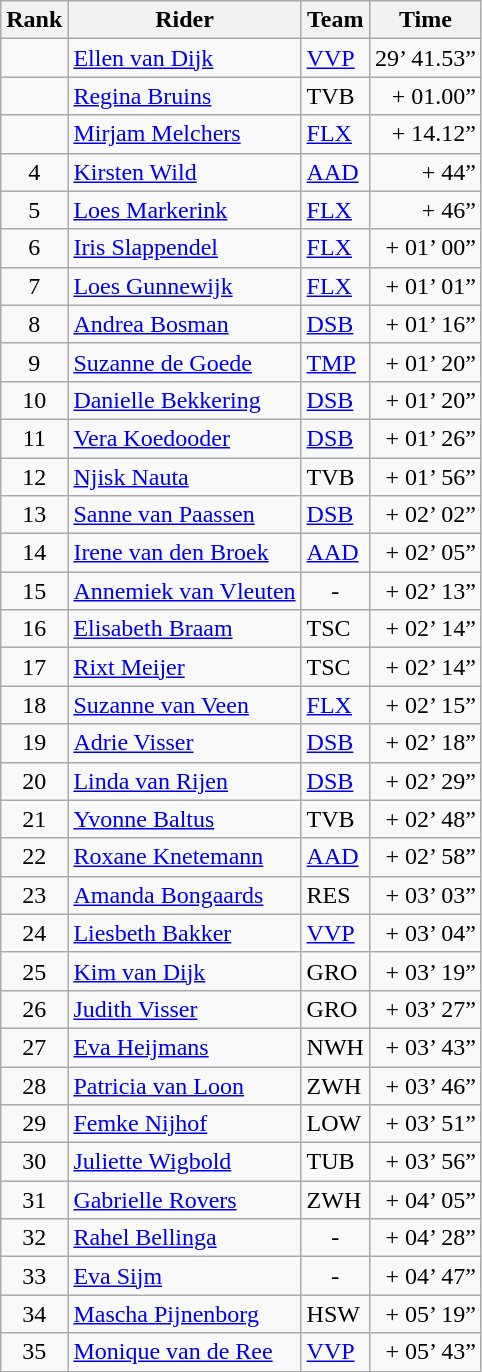<table class=wikitable>
<tr>
<th>Rank</th>
<th>Rider</th>
<th>Team</th>
<th>Time</th>
</tr>
<tr>
<td align=center></td>
<td><a href='#'>Ellen van Dijk</a></td>
<td><a href='#'>VVP</a></td>
<td align=right>29’ 41.53”</td>
</tr>
<tr>
<td align=center></td>
<td><a href='#'>Regina Bruins</a></td>
<td>TVB</td>
<td align=right>+ 01.00”</td>
</tr>
<tr>
<td align=center></td>
<td><a href='#'>Mirjam Melchers</a></td>
<td><a href='#'>FLX</a></td>
<td align=right>+ 14.12”</td>
</tr>
<tr>
<td align=center>4</td>
<td><a href='#'>Kirsten Wild</a></td>
<td><a href='#'>AAD</a></td>
<td align=right>+ 44”</td>
</tr>
<tr>
<td align=center>5</td>
<td><a href='#'>Loes Markerink</a></td>
<td><a href='#'>FLX</a></td>
<td align=right>+ 46”</td>
</tr>
<tr>
<td align=center>6</td>
<td><a href='#'>Iris Slappendel</a></td>
<td><a href='#'>FLX</a></td>
<td align=right>+ 01’ 00”</td>
</tr>
<tr>
<td align=center>7</td>
<td><a href='#'>Loes Gunnewijk</a></td>
<td><a href='#'>FLX</a></td>
<td align=right>+ 01’ 01”</td>
</tr>
<tr>
<td align=center>8</td>
<td><a href='#'>Andrea Bosman</a></td>
<td><a href='#'>DSB</a></td>
<td align=right>+ 01’ 16”</td>
</tr>
<tr>
<td align=center>9</td>
<td><a href='#'>Suzanne de Goede</a></td>
<td><a href='#'>TMP</a></td>
<td align=right>+ 01’ 20”</td>
</tr>
<tr>
<td align=center>10</td>
<td><a href='#'>Danielle Bekkering</a></td>
<td><a href='#'>DSB</a></td>
<td align=right>+ 01’ 20”</td>
</tr>
<tr>
<td align=center>11</td>
<td><a href='#'>Vera Koedooder</a></td>
<td><a href='#'>DSB</a></td>
<td align=right>+ 01’ 26”</td>
</tr>
<tr>
<td align=center>12</td>
<td><a href='#'>Njisk Nauta</a></td>
<td>TVB</td>
<td align=right>+ 01’ 56”</td>
</tr>
<tr>
<td align=center>13</td>
<td><a href='#'>Sanne van Paassen</a></td>
<td><a href='#'>DSB</a></td>
<td align=right>+ 02’ 02”</td>
</tr>
<tr>
<td align=center>14</td>
<td><a href='#'>Irene van den Broek</a></td>
<td><a href='#'>AAD</a></td>
<td align=right>+ 02’ 05”</td>
</tr>
<tr>
<td align=center>15</td>
<td><a href='#'>Annemiek van Vleuten</a></td>
<td align=center>-</td>
<td align=right>+ 02’ 13”</td>
</tr>
<tr>
<td align=center>16</td>
<td><a href='#'>Elisabeth Braam</a></td>
<td>TSC</td>
<td align=right>+ 02’ 14”</td>
</tr>
<tr>
<td align=center>17</td>
<td><a href='#'>Rixt Meijer</a></td>
<td>TSC</td>
<td align=right>+ 02’ 14”</td>
</tr>
<tr>
<td align=center>18</td>
<td><a href='#'>Suzanne van Veen</a></td>
<td><a href='#'>FLX</a></td>
<td align=right>+ 02’ 15”</td>
</tr>
<tr>
<td align=center>19</td>
<td><a href='#'>Adrie Visser</a></td>
<td><a href='#'>DSB</a></td>
<td align=right>+ 02’ 18”</td>
</tr>
<tr>
<td align=center>20</td>
<td><a href='#'>Linda van Rijen</a></td>
<td><a href='#'>DSB</a></td>
<td align=right>+ 02’ 29”</td>
</tr>
<tr>
<td align=center>21</td>
<td><a href='#'>Yvonne Baltus</a></td>
<td>TVB</td>
<td align=right>+ 02’ 48”</td>
</tr>
<tr>
<td align=center>22</td>
<td><a href='#'>Roxane Knetemann</a></td>
<td><a href='#'>AAD</a></td>
<td align=right>+ 02’ 58”</td>
</tr>
<tr>
<td align=center>23</td>
<td><a href='#'>Amanda Bongaards</a></td>
<td>RES</td>
<td align=right>+ 03’ 03”</td>
</tr>
<tr>
<td align=center>24</td>
<td><a href='#'>Liesbeth Bakker</a></td>
<td><a href='#'>VVP</a></td>
<td align=right>+ 03’ 04”</td>
</tr>
<tr>
<td align=center>25</td>
<td><a href='#'>Kim van Dijk</a></td>
<td>GRO</td>
<td align=right>+ 03’ 19”</td>
</tr>
<tr>
<td align=center>26</td>
<td><a href='#'>Judith Visser</a></td>
<td>GRO</td>
<td align=right>+ 03’ 27”</td>
</tr>
<tr>
<td align=center>27</td>
<td><a href='#'>Eva Heijmans</a></td>
<td>NWH</td>
<td align=right>+ 03’ 43”</td>
</tr>
<tr>
<td align=center>28</td>
<td><a href='#'>Patricia van Loon</a></td>
<td>ZWH</td>
<td align=right>+ 03’ 46”</td>
</tr>
<tr>
<td align=center>29</td>
<td><a href='#'>Femke Nijhof</a></td>
<td>LOW</td>
<td align=right>+ 03’ 51”</td>
</tr>
<tr>
<td align=center>30</td>
<td><a href='#'>Juliette Wigbold</a></td>
<td>TUB</td>
<td align=right>+ 03’ 56”</td>
</tr>
<tr>
<td align=center>31</td>
<td><a href='#'>Gabrielle Rovers</a></td>
<td>ZWH</td>
<td align=right>+ 04’ 05”</td>
</tr>
<tr>
<td align=center>32</td>
<td><a href='#'>Rahel Bellinga</a></td>
<td align=center>-</td>
<td align=right>+ 04’ 28”</td>
</tr>
<tr>
<td align=center>33</td>
<td><a href='#'>Eva Sijm</a></td>
<td align=center>-</td>
<td align=right>+ 04’ 47”</td>
</tr>
<tr>
<td align=center>34</td>
<td><a href='#'>Mascha Pijnenborg</a></td>
<td>HSW</td>
<td align=right>+ 05’ 19”</td>
</tr>
<tr>
<td align=center>35</td>
<td><a href='#'>Monique van de Ree</a></td>
<td><a href='#'>VVP</a></td>
<td align=right>+ 05’ 43”</td>
</tr>
</table>
